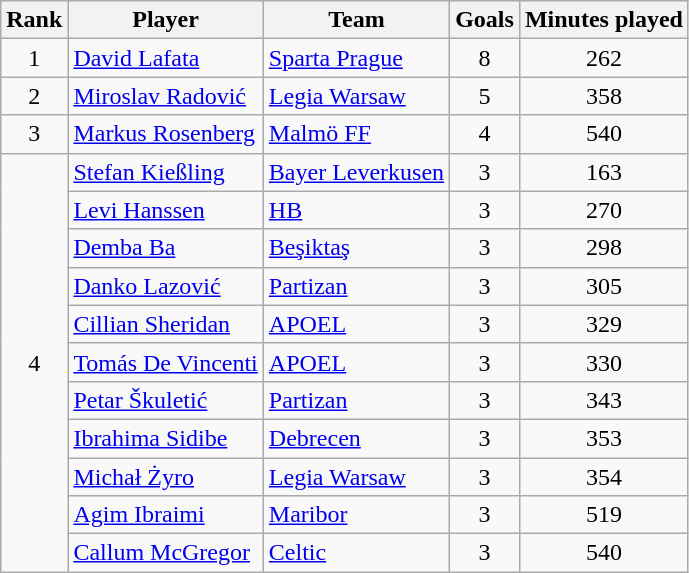<table class="wikitable" style="text-align:center">
<tr>
<th>Rank</th>
<th>Player</th>
<th>Team</th>
<th>Goals</th>
<th>Minutes played</th>
</tr>
<tr>
<td>1</td>
<td align=left> <a href='#'>David Lafata</a></td>
<td align=left> <a href='#'>Sparta Prague</a></td>
<td>8</td>
<td>262</td>
</tr>
<tr>
<td>2</td>
<td align=left> <a href='#'>Miroslav Radović</a></td>
<td align=left> <a href='#'>Legia Warsaw</a></td>
<td>5</td>
<td>358</td>
</tr>
<tr>
<td>3</td>
<td align=left> <a href='#'>Markus Rosenberg</a></td>
<td align=left> <a href='#'>Malmö FF</a></td>
<td>4</td>
<td>540</td>
</tr>
<tr>
<td rowspan=11>4</td>
<td align=left> <a href='#'>Stefan Kießling</a></td>
<td align=left> <a href='#'>Bayer Leverkusen</a></td>
<td>3</td>
<td>163</td>
</tr>
<tr>
<td align=left> <a href='#'>Levi Hanssen</a></td>
<td align=left> <a href='#'>HB</a></td>
<td>3</td>
<td>270</td>
</tr>
<tr>
<td align=left> <a href='#'>Demba Ba</a></td>
<td align=left> <a href='#'>Beşiktaş</a></td>
<td>3</td>
<td>298</td>
</tr>
<tr>
<td align=left> <a href='#'>Danko Lazović</a></td>
<td align=left> <a href='#'>Partizan</a></td>
<td>3</td>
<td>305</td>
</tr>
<tr>
<td align=left> <a href='#'>Cillian Sheridan</a></td>
<td align=left> <a href='#'>APOEL</a></td>
<td>3</td>
<td>329</td>
</tr>
<tr>
<td align=left> <a href='#'>Tomás De Vincenti</a></td>
<td align=left> <a href='#'>APOEL</a></td>
<td>3</td>
<td>330</td>
</tr>
<tr>
<td align=left> <a href='#'>Petar Škuletić</a></td>
<td align=left> <a href='#'>Partizan</a></td>
<td>3</td>
<td>343</td>
</tr>
<tr>
<td align=left> <a href='#'>Ibrahima Sidibe</a></td>
<td align=left> <a href='#'>Debrecen</a></td>
<td>3</td>
<td>353</td>
</tr>
<tr>
<td align=left> <a href='#'>Michał Żyro</a></td>
<td align=left> <a href='#'>Legia Warsaw</a></td>
<td>3</td>
<td>354</td>
</tr>
<tr>
<td align=left> <a href='#'>Agim Ibraimi</a></td>
<td align=left> <a href='#'>Maribor</a></td>
<td>3</td>
<td>519</td>
</tr>
<tr>
<td align=left> <a href='#'>Callum McGregor</a></td>
<td align=left> <a href='#'>Celtic</a></td>
<td>3</td>
<td>540</td>
</tr>
</table>
